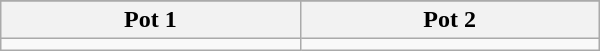<table class="wikitable" width=400px>
<tr>
</tr>
<tr>
<th width=200px>Pot 1</th>
<th width=200px>Pot 2</th>
</tr>
<tr>
<td valign=top></td>
<td valign=top></td>
</tr>
</table>
